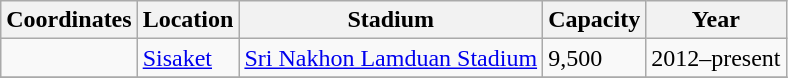<table class="wikitable sortable">
<tr>
<th>Coordinates</th>
<th>Location</th>
<th>Stadium</th>
<th>Capacity</th>
<th>Year</th>
</tr>
<tr>
<td></td>
<td><a href='#'>Sisaket</a></td>
<td><a href='#'>Sri Nakhon Lamduan Stadium</a></td>
<td>9,500</td>
<td>2012–present</td>
</tr>
<tr>
</tr>
</table>
